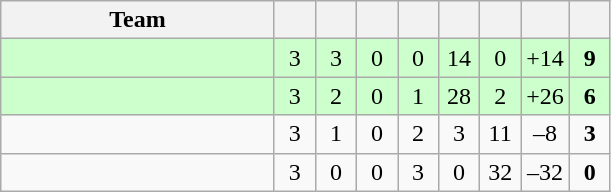<table class="wikitable" style="text-align: center;">
<tr>
<th width="175">Team</th>
<th width="20"></th>
<th width="20"></th>
<th width="20"></th>
<th width="20"></th>
<th width="20"></th>
<th width="20"></th>
<th width="20"></th>
<th width="20"></th>
</tr>
<tr bgcolor=ccffcc>
<td align=left></td>
<td>3</td>
<td>3</td>
<td>0</td>
<td>0</td>
<td>14</td>
<td>0</td>
<td>+14</td>
<td><strong>9</strong></td>
</tr>
<tr bgcolor=ccffcc>
<td align=left></td>
<td>3</td>
<td>2</td>
<td>0</td>
<td>1</td>
<td>28</td>
<td>2</td>
<td>+26</td>
<td><strong>6</strong></td>
</tr>
<tr>
<td align=left></td>
<td>3</td>
<td>1</td>
<td>0</td>
<td>2</td>
<td>3</td>
<td>11</td>
<td>–8</td>
<td><strong>3</strong></td>
</tr>
<tr>
<td align=left></td>
<td>3</td>
<td>0</td>
<td>0</td>
<td>3</td>
<td>0</td>
<td>32</td>
<td>–32</td>
<td><strong>0</strong></td>
</tr>
</table>
